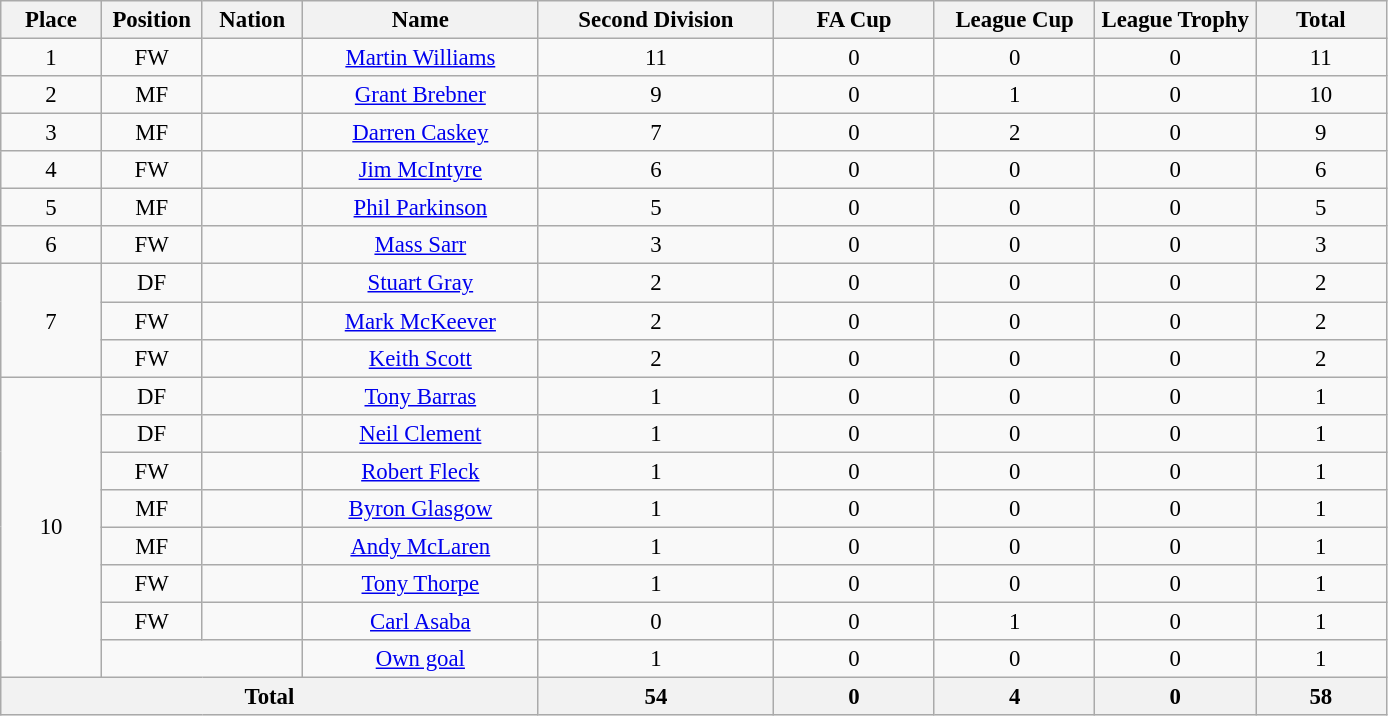<table class="wikitable" style="font-size: 95%; text-align: center;">
<tr>
<th width=60>Place</th>
<th width=60>Position</th>
<th width=60>Nation</th>
<th width=150>Name</th>
<th width=150>Second Division</th>
<th width=100>FA Cup</th>
<th width=100>League Cup</th>
<th width=100>League Trophy</th>
<th width=80>Total</th>
</tr>
<tr>
<td>1</td>
<td>FW</td>
<td></td>
<td><a href='#'>Martin Williams</a></td>
<td>11</td>
<td>0</td>
<td>0</td>
<td>0</td>
<td>11</td>
</tr>
<tr>
<td>2</td>
<td>MF</td>
<td></td>
<td><a href='#'>Grant Brebner</a></td>
<td>9</td>
<td>0</td>
<td>1</td>
<td>0</td>
<td>10</td>
</tr>
<tr>
<td>3</td>
<td>MF</td>
<td></td>
<td><a href='#'>Darren Caskey</a></td>
<td>7</td>
<td>0</td>
<td>2</td>
<td>0</td>
<td>9</td>
</tr>
<tr>
<td>4</td>
<td>FW</td>
<td></td>
<td><a href='#'>Jim McIntyre</a></td>
<td>6</td>
<td>0</td>
<td>0</td>
<td>0</td>
<td>6</td>
</tr>
<tr>
<td>5</td>
<td>MF</td>
<td></td>
<td><a href='#'>Phil Parkinson</a></td>
<td>5</td>
<td>0</td>
<td>0</td>
<td>0</td>
<td>5</td>
</tr>
<tr>
<td>6</td>
<td>FW</td>
<td></td>
<td><a href='#'>Mass Sarr</a></td>
<td>3</td>
<td>0</td>
<td>0</td>
<td>0</td>
<td>3</td>
</tr>
<tr>
<td rowspan="3">7</td>
<td>DF</td>
<td></td>
<td><a href='#'>Stuart Gray</a></td>
<td>2</td>
<td>0</td>
<td>0</td>
<td>0</td>
<td>2</td>
</tr>
<tr>
<td>FW</td>
<td></td>
<td><a href='#'>Mark McKeever</a></td>
<td>2</td>
<td>0</td>
<td>0</td>
<td>0</td>
<td>2</td>
</tr>
<tr>
<td>FW</td>
<td></td>
<td><a href='#'>Keith Scott</a></td>
<td>2</td>
<td>0</td>
<td>0</td>
<td>0</td>
<td>2</td>
</tr>
<tr>
<td rowspan="8">10</td>
<td>DF</td>
<td></td>
<td><a href='#'>Tony Barras</a></td>
<td>1</td>
<td>0</td>
<td>0</td>
<td>0</td>
<td>1</td>
</tr>
<tr>
<td>DF</td>
<td></td>
<td><a href='#'>Neil Clement</a></td>
<td>1</td>
<td>0</td>
<td>0</td>
<td>0</td>
<td>1</td>
</tr>
<tr>
<td>FW</td>
<td></td>
<td><a href='#'>Robert Fleck</a></td>
<td>1</td>
<td>0</td>
<td>0</td>
<td>0</td>
<td>1</td>
</tr>
<tr>
<td>MF</td>
<td></td>
<td><a href='#'>Byron Glasgow</a></td>
<td>1</td>
<td>0</td>
<td>0</td>
<td>0</td>
<td>1</td>
</tr>
<tr>
<td>MF</td>
<td></td>
<td><a href='#'>Andy McLaren</a></td>
<td>1</td>
<td>0</td>
<td>0</td>
<td>0</td>
<td>1</td>
</tr>
<tr>
<td>FW</td>
<td></td>
<td><a href='#'>Tony Thorpe</a></td>
<td>1</td>
<td>0</td>
<td>0</td>
<td>0</td>
<td>1</td>
</tr>
<tr>
<td>FW</td>
<td></td>
<td><a href='#'>Carl Asaba</a></td>
<td>0</td>
<td>0</td>
<td>1</td>
<td>0</td>
<td>1</td>
</tr>
<tr>
<td colspan="2"></td>
<td><a href='#'>Own goal</a></td>
<td>1</td>
<td>0</td>
<td>0</td>
<td>0</td>
<td>1</td>
</tr>
<tr>
<th colspan=4>Total</th>
<th>54</th>
<th>0</th>
<th>4</th>
<th>0</th>
<th>58</th>
</tr>
</table>
